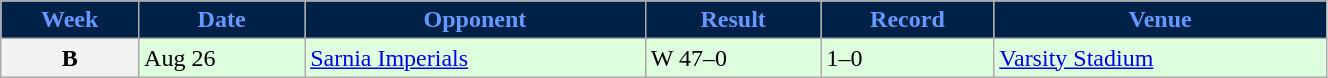<table class="wikitable" width="70%">
<tr align="center"  style="background:#002147;color:#6699FF;">
<td><strong>Week</strong></td>
<td><strong>Date</strong></td>
<td><strong>Opponent</strong></td>
<td><strong>Result</strong></td>
<td><strong>Record</strong></td>
<td><strong>Venue</strong></td>
</tr>
<tr style="background:#ddffdd">
<th>B</th>
<td>Aug 26</td>
<td><a href='#'>Sarnia Imperials</a></td>
<td>W 47–0</td>
<td>1–0</td>
<td><a href='#'>Varsity Stadium</a></td>
</tr>
</table>
